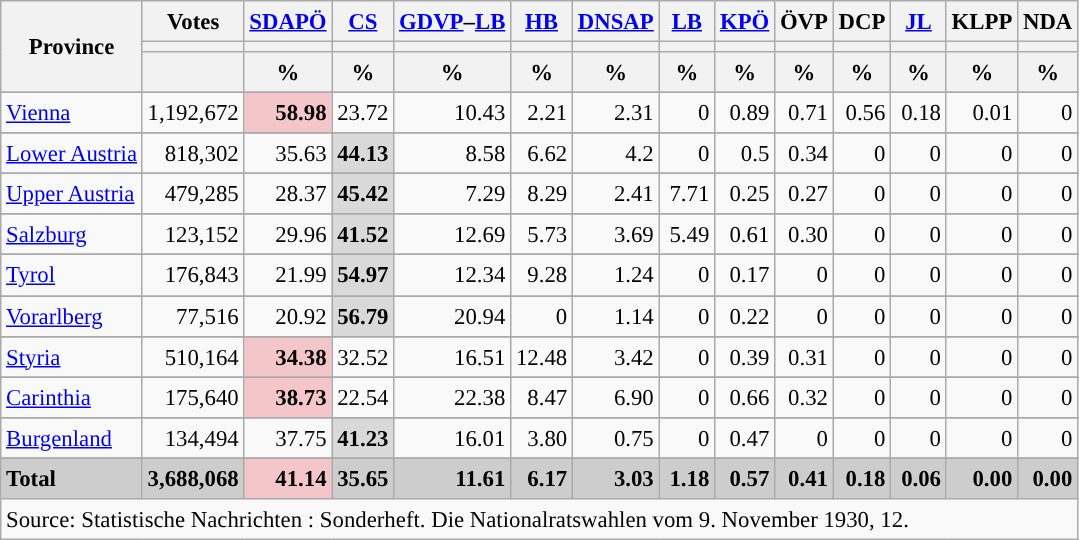<table class="wikitable sortable" style="text-align:right; font-size:95%; line-height:20px;">
<tr>
<th rowspan="3">Province</th>
<th>Votes</th>
<th width="30px" class="unsortable"><a href='#'>SDAPÖ</a></th>
<th width="30px" class="unsortable"><a href='#'>CS</a></th>
<th width="30px" class="unsortable"><a href='#'>GDVP</a>–<a href='#'>LB</a></th>
<th width="30px" class="unsortable"><a href='#'>HB</a></th>
<th width="30px" class="unsortable"><a href='#'>DNSAP</a></th>
<th width="30px" class="unsortable"><a href='#'>LB</a></th>
<th width="30px" class="unsortable"><a href='#'>KPÖ</a></th>
<th width="30px" class="unsortable">ÖVP</th>
<th width="30px" class="unsortable">DCP</th>
<th width="30px" class="unsortable"><a href='#'>JL</a></th>
<th width="30px" class="unsortable">KLPP</th>
<th width="30px" class="unsortable">NDA</th>
</tr>
<tr>
<th></th>
<th style="background:"></th>
<th style="background:"></th>
<th style="background:"></th>
<th style="background:"></th>
<th style="background:"></th>
<th style="background:"></th>
<th style="background:"></th>
<th style="background:"></th>
<th style="background:"></th>
<th style="background:"></th>
<th style="background:"></th>
<th style="background:"></th>
</tr>
<tr>
<th></th>
<th data-sort-type="number">%</th>
<th data-sort-type="number">%</th>
<th data-sort-type="number">%</th>
<th data-sort-type="number">%</th>
<th data-sort-type="number">%</th>
<th data-sort-type="number">%</th>
<th data-sort-type="number">%</th>
<th data-sort-type="number">%</th>
<th data-sort-type="number">%</th>
<th data-sort-type="number">%</th>
<th data-sort-type="number">%</th>
<th data-sort-type="number">%</th>
</tr>
<tr>
</tr>
<tr>
<td align="left"><a href='#'>Vienna</a></td>
<td>1,192,672</td>
<td bgcolor=#F4C6C9><strong>58.98</strong></td>
<td>23.72</td>
<td>10.43</td>
<td>2.21</td>
<td>2.31</td>
<td>0</td>
<td>0.89</td>
<td>0.71</td>
<td>0.56</td>
<td>0.18</td>
<td>0.01</td>
<td>0</td>
</tr>
<tr>
</tr>
<tr>
<td align="left"><a href='#'>Lower Austria</a></td>
<td>818,302</td>
<td>35.63</td>
<td bgcolor=#D9D9D9><strong>44.13</strong></td>
<td>8.58</td>
<td>6.62</td>
<td>4.2</td>
<td>0</td>
<td>0.5</td>
<td>0.34</td>
<td>0</td>
<td>0</td>
<td>0</td>
<td>0</td>
</tr>
<tr>
</tr>
<tr>
<td align="left"><a href='#'>Upper Austria</a></td>
<td>479,285</td>
<td>28.37</td>
<td bgcolor=#D9D9D9><strong>45.42</strong></td>
<td>7.29</td>
<td>8.29</td>
<td>2.41</td>
<td>7.71</td>
<td>0.25</td>
<td>0.27</td>
<td>0</td>
<td>0</td>
<td>0</td>
<td>0</td>
</tr>
<tr>
</tr>
<tr>
<td align="left"><a href='#'>Salzburg</a></td>
<td>123,152</td>
<td>29.96</td>
<td bgcolor=#D9D9D9><strong>41.52</strong></td>
<td>12.69</td>
<td>5.73</td>
<td>3.69</td>
<td>5.49</td>
<td>0.61</td>
<td>0.30</td>
<td>0</td>
<td>0</td>
<td>0</td>
<td>0</td>
</tr>
<tr>
</tr>
<tr>
<td align="left"><a href='#'>Tyrol</a></td>
<td>176,843</td>
<td>21.99</td>
<td bgcolor=#D9D9D9><strong>54.97</strong></td>
<td>12.34</td>
<td>9.28</td>
<td>1.24</td>
<td>0</td>
<td>0.17</td>
<td>0</td>
<td>0</td>
<td>0</td>
<td>0</td>
<td>0</td>
</tr>
<tr>
</tr>
<tr>
<td align="left"><a href='#'>Vorarlberg</a></td>
<td>77,516</td>
<td>20.92</td>
<td bgcolor=#D9D9D9><strong>56.79</strong></td>
<td>20.94</td>
<td>0</td>
<td>1.14</td>
<td>0</td>
<td>0.22</td>
<td>0</td>
<td>0</td>
<td>0</td>
<td>0</td>
<td>0</td>
</tr>
<tr>
</tr>
<tr>
<td align="left"><a href='#'>Styria</a></td>
<td>510,164</td>
<td bgcolor=#F4C6C9><strong>34.38</strong></td>
<td>32.52</td>
<td>16.51</td>
<td>12.48</td>
<td>3.42</td>
<td>0</td>
<td>0.39</td>
<td>0.31</td>
<td>0</td>
<td>0</td>
<td>0</td>
<td>0</td>
</tr>
<tr>
</tr>
<tr>
<td align="left"><a href='#'>Carinthia</a></td>
<td>175,640</td>
<td bgcolor=#F4C6C9><strong>38.73</strong></td>
<td>22.54</td>
<td>22.38</td>
<td>8.47</td>
<td>6.90</td>
<td>0</td>
<td>0.66</td>
<td>0.32</td>
<td>0</td>
<td>0</td>
<td>0</td>
<td>0</td>
</tr>
<tr>
</tr>
<tr>
<td align="left"><a href='#'>Burgenland</a></td>
<td>134,494</td>
<td>37.75</td>
<td bgcolor=#D9D9D9><strong>41.23</strong></td>
<td>16.01</td>
<td>3.80</td>
<td>0.75</td>
<td>0</td>
<td>0.47</td>
<td>0</td>
<td>0</td>
<td>0</td>
<td>0</td>
<td>0</td>
</tr>
<tr>
</tr>
<tr style="background:#CDCDCD;">
<td align="left"><strong>Total</strong></td>
<td><strong>3,688,068</strong></td>
<td bgcolor=#F4C6C9><strong>41.14</strong></td>
<td><strong>35.65</strong></td>
<td><strong>11.61</strong></td>
<td><strong>6.17</strong></td>
<td><strong>3.03</strong></td>
<td><strong>1.18</strong></td>
<td><strong>0.57</strong></td>
<td><strong>0.41</strong></td>
<td><strong>0.18</strong></td>
<td><strong>0.06</strong></td>
<td><strong>0.00</strong></td>
<td><strong>0.00</strong></td>
</tr>
<tr class=sortbottom>
<td colspan="17" align="left">Source: Statistische Nachrichten : Sonderheft. Die Nationalratswahlen vom 9. November 1930, 12.</td>
</tr>
</table>
